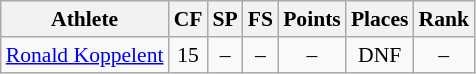<table class="wikitable" border="1" style="font-size:90%">
<tr>
<th>Athlete</th>
<th>CF</th>
<th>SP</th>
<th>FS</th>
<th>Points</th>
<th>Places</th>
<th>Rank</th>
</tr>
<tr align=center>
<td align=left><a href='#'>Ronald Koppelent</a></td>
<td>15</td>
<td>–</td>
<td>–</td>
<td>–</td>
<td>DNF</td>
<td>–</td>
</tr>
</table>
